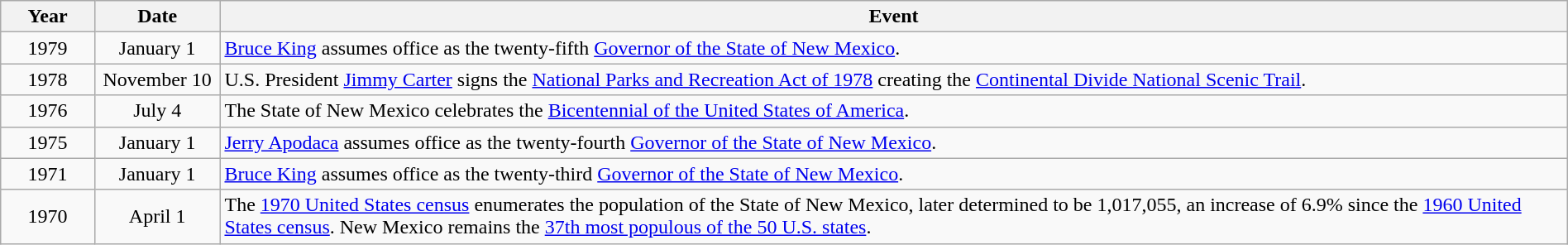<table class="wikitable" style="width:100%;">
<tr>
<th style="width:6%">Year</th>
<th style="width:8%">Date</th>
<th style="width:86%">Event</th>
</tr>
<tr>
<td align=center rowspan=1>1979</td>
<td align=center>January 1</td>
<td><a href='#'>Bruce King</a> assumes office as the twenty-fifth <a href='#'>Governor of the State of New Mexico</a>.</td>
</tr>
<tr>
<td align=center rowspan=1>1978</td>
<td align=center>November 10</td>
<td>U.S. President <a href='#'>Jimmy Carter</a> signs the <a href='#'>National Parks and Recreation Act of 1978</a> creating the <a href='#'>Continental Divide National Scenic Trail</a>.</td>
</tr>
<tr>
<td align=center rowspan=1>1976</td>
<td align=center>July 4</td>
<td>The State of New Mexico celebrates the <a href='#'>Bicentennial of the United States of America</a>.</td>
</tr>
<tr>
<td align=center rowspan=1>1975</td>
<td align=center>January 1</td>
<td><a href='#'>Jerry Apodaca</a> assumes office as the twenty-fourth <a href='#'>Governor of the State of New Mexico</a>.</td>
</tr>
<tr>
<td align=center rowspan=1>1971</td>
<td align=center>January 1</td>
<td><a href='#'>Bruce King</a> assumes office as the twenty-third <a href='#'>Governor of the State of New Mexico</a>.</td>
</tr>
<tr>
<td align=center rowspan=1>1970</td>
<td align=center>April 1</td>
<td>The <a href='#'>1970 United States census</a> enumerates the population of the State of New Mexico, later determined to be 1,017,055, an increase of 6.9% since the <a href='#'>1960 United States census</a>. New Mexico remains the <a href='#'>37th most populous of the 50 U.S. states</a>.</td>
</tr>
</table>
